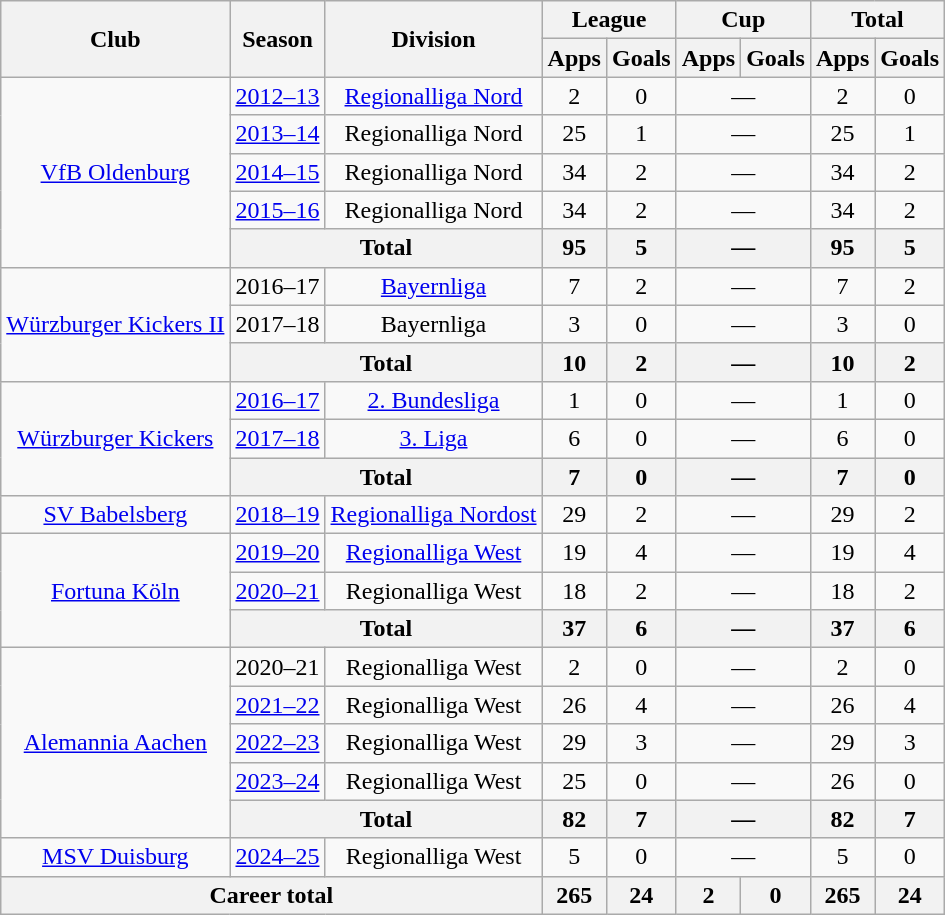<table class="wikitable" style="text-align:center">
<tr>
<th rowspan="2">Club</th>
<th rowspan="2">Season</th>
<th rowspan="2">Division</th>
<th colspan="2">League</th>
<th colspan="2">Cup</th>
<th colspan="2">Total</th>
</tr>
<tr>
<th>Apps</th>
<th>Goals</th>
<th>Apps</th>
<th>Goals</th>
<th>Apps</th>
<th>Goals</th>
</tr>
<tr>
<td rowspan="5"><a href='#'>VfB Oldenburg</a></td>
<td><a href='#'>2012–13</a></td>
<td><a href='#'>Regionalliga Nord</a></td>
<td>2</td>
<td>0</td>
<td colspan="2">—</td>
<td>2</td>
<td>0</td>
</tr>
<tr>
<td><a href='#'>2013–14</a></td>
<td>Regionalliga Nord</td>
<td>25</td>
<td>1</td>
<td colspan="2">—</td>
<td>25</td>
<td>1</td>
</tr>
<tr>
<td><a href='#'>2014–15</a></td>
<td>Regionalliga Nord</td>
<td>34</td>
<td>2</td>
<td colspan="2">—</td>
<td>34</td>
<td>2</td>
</tr>
<tr>
<td><a href='#'>2015–16</a></td>
<td>Regionalliga Nord</td>
<td>34</td>
<td>2</td>
<td colspan="2">—</td>
<td>34</td>
<td>2</td>
</tr>
<tr>
<th colspan="2">Total</th>
<th>95</th>
<th>5</th>
<th colspan="2">—</th>
<th>95</th>
<th>5</th>
</tr>
<tr>
<td rowspan="3"><a href='#'>Würzburger Kickers II</a></td>
<td>2016–17</td>
<td><a href='#'>Bayernliga</a></td>
<td>7</td>
<td>2</td>
<td colspan="2">—</td>
<td>7</td>
<td>2</td>
</tr>
<tr>
<td>2017–18</td>
<td>Bayernliga</td>
<td>3</td>
<td>0</td>
<td colspan="2">—</td>
<td>3</td>
<td>0</td>
</tr>
<tr>
<th colspan="2">Total</th>
<th>10</th>
<th>2</th>
<th colspan="2">—</th>
<th>10</th>
<th>2</th>
</tr>
<tr>
<td rowspan="3"><a href='#'>Würzburger Kickers</a></td>
<td><a href='#'>2016–17</a></td>
<td><a href='#'>2. Bundesliga</a></td>
<td>1</td>
<td>0</td>
<td colspan="2">—</td>
<td>1</td>
<td>0</td>
</tr>
<tr>
<td><a href='#'>2017–18</a></td>
<td><a href='#'>3. Liga</a></td>
<td>6</td>
<td>0</td>
<td colspan="2">—</td>
<td>6</td>
<td>0</td>
</tr>
<tr>
<th colspan="2">Total</th>
<th>7</th>
<th>0</th>
<th colspan="2">—</th>
<th>7</th>
<th>0</th>
</tr>
<tr>
<td><a href='#'>SV Babelsberg</a></td>
<td><a href='#'>2018–19</a></td>
<td><a href='#'>Regionalliga Nordost</a></td>
<td>29</td>
<td>2</td>
<td colspan="2">—</td>
<td>29</td>
<td>2</td>
</tr>
<tr>
<td rowspan="3"><a href='#'>Fortuna Köln</a></td>
<td><a href='#'>2019–20</a></td>
<td><a href='#'>Regionalliga West</a></td>
<td>19</td>
<td>4</td>
<td colspan="2">—</td>
<td>19</td>
<td>4</td>
</tr>
<tr>
<td><a href='#'>2020–21</a></td>
<td>Regionalliga West</td>
<td>18</td>
<td>2</td>
<td colspan="2">—</td>
<td>18</td>
<td>2</td>
</tr>
<tr>
<th colspan="2">Total</th>
<th>37</th>
<th>6</th>
<th colspan="2">—</th>
<th>37</th>
<th>6</th>
</tr>
<tr>
<td rowspan=5><a href='#'>Alemannia Aachen</a></td>
<td>2020–21</td>
<td>Regionalliga West</td>
<td>2</td>
<td>0</td>
<td colspan="2">—</td>
<td>2</td>
<td>0</td>
</tr>
<tr>
<td><a href='#'>2021–22</a></td>
<td>Regionalliga West</td>
<td>26</td>
<td>4</td>
<td colspan="2">—</td>
<td>26</td>
<td>4</td>
</tr>
<tr>
<td><a href='#'>2022–23</a></td>
<td>Regionalliga West</td>
<td>29</td>
<td>3</td>
<td colspan="2">—</td>
<td>29</td>
<td>3</td>
</tr>
<tr>
<td><a href='#'>2023–24</a></td>
<td>Regionalliga West</td>
<td>25</td>
<td>0</td>
<td colspan="2">—</td>
<td>26</td>
<td>0</td>
</tr>
<tr>
<th colspan="2">Total</th>
<th>82</th>
<th>7</th>
<th colspan="2">—</th>
<th>82</th>
<th>7</th>
</tr>
<tr>
<td><a href='#'>MSV Duisburg</a></td>
<td><a href='#'>2024–25</a></td>
<td>Regionalliga West</td>
<td>5</td>
<td>0</td>
<td colspan="2">—</td>
<td>5</td>
<td>0</td>
</tr>
<tr>
<th colspan="3">Career total</th>
<th>265</th>
<th>24</th>
<th>2</th>
<th>0</th>
<th>265</th>
<th>24</th>
</tr>
</table>
